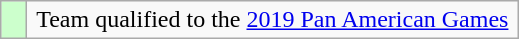<table class="wikitable" style="text-align: center;">
<tr>
<td width=10px bgcolor=#ccffcc></td>
<td width=320px>Team qualified to the <a href='#'>2019 Pan American Games</a></td>
</tr>
</table>
